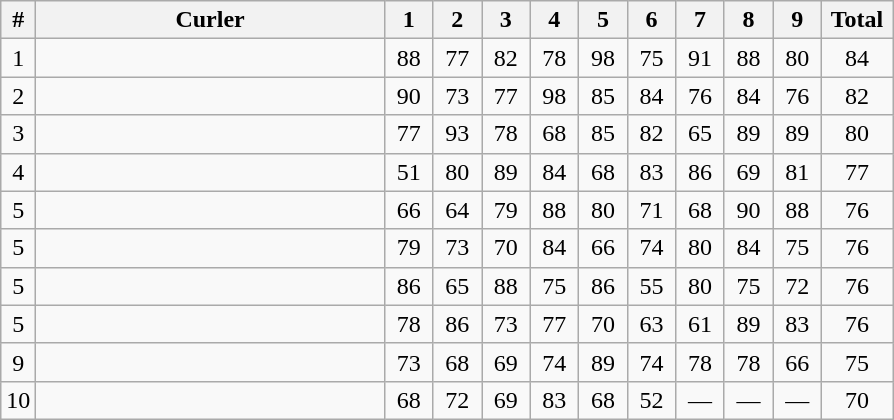<table class="wikitable sortable" style="text-align:center">
<tr>
<th>#</th>
<th width=225>Curler</th>
<th width=25>1</th>
<th width=25>2</th>
<th width=25>3</th>
<th width=25>4</th>
<th width=25>5</th>
<th width=25>6</th>
<th width=25>7</th>
<th width=25>8</th>
<th width=25>9</th>
<th width=40>Total</th>
</tr>
<tr>
<td>1</td>
<td align=left></td>
<td>88</td>
<td>77</td>
<td>82</td>
<td>78</td>
<td>98</td>
<td>75</td>
<td>91</td>
<td>88</td>
<td>80</td>
<td>84</td>
</tr>
<tr>
<td>2</td>
<td align=left></td>
<td>90</td>
<td>73</td>
<td>77</td>
<td>98</td>
<td>85</td>
<td>84</td>
<td>76</td>
<td>84</td>
<td>76</td>
<td>82</td>
</tr>
<tr>
<td>3</td>
<td align=left></td>
<td>77</td>
<td>93</td>
<td>78</td>
<td>68</td>
<td>85</td>
<td>82</td>
<td>65</td>
<td>89</td>
<td>89</td>
<td>80</td>
</tr>
<tr>
<td>4</td>
<td align=left></td>
<td>51</td>
<td>80</td>
<td>89</td>
<td>84</td>
<td>68</td>
<td>83</td>
<td>86</td>
<td>69</td>
<td>81</td>
<td>77</td>
</tr>
<tr>
<td>5</td>
<td align=left></td>
<td>66</td>
<td>64</td>
<td>79</td>
<td>88</td>
<td>80</td>
<td>71</td>
<td>68</td>
<td>90</td>
<td>88</td>
<td>76</td>
</tr>
<tr>
<td>5</td>
<td align=left></td>
<td>79</td>
<td>73</td>
<td>70</td>
<td>84</td>
<td>66</td>
<td>74</td>
<td>80</td>
<td>84</td>
<td>75</td>
<td>76</td>
</tr>
<tr>
<td>5</td>
<td align=left></td>
<td>86</td>
<td>65</td>
<td>88</td>
<td>75</td>
<td>86</td>
<td>55</td>
<td>80</td>
<td>75</td>
<td>72</td>
<td>76</td>
</tr>
<tr>
<td>5</td>
<td align=left></td>
<td>78</td>
<td>86</td>
<td>73</td>
<td>77</td>
<td>70</td>
<td>63</td>
<td>61</td>
<td>89</td>
<td>83</td>
<td>76</td>
</tr>
<tr>
<td>9</td>
<td align=left></td>
<td>73</td>
<td>68</td>
<td>69</td>
<td>74</td>
<td>89</td>
<td>74</td>
<td>78</td>
<td>78</td>
<td>66</td>
<td>75</td>
</tr>
<tr>
<td>10</td>
<td align=left></td>
<td>68</td>
<td>72</td>
<td>69</td>
<td>83</td>
<td>68</td>
<td>52</td>
<td>—</td>
<td>—</td>
<td>—</td>
<td>70</td>
</tr>
</table>
